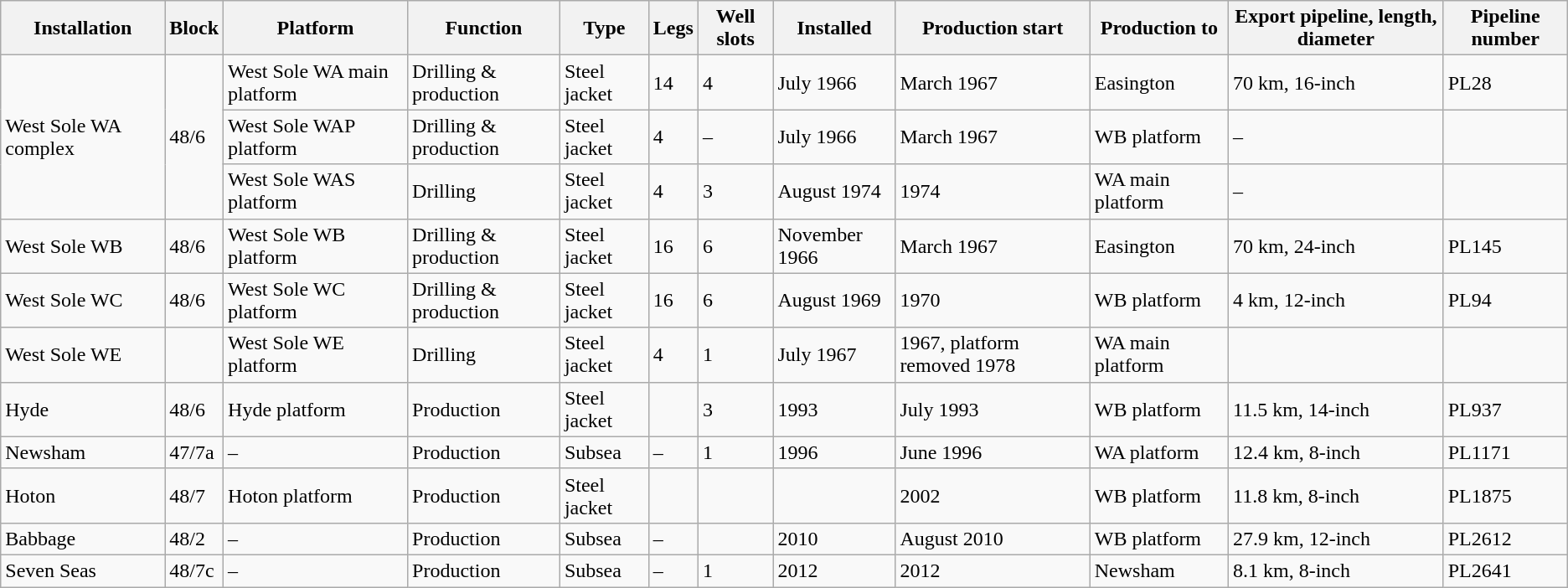<table class="wikitable">
<tr>
<th>Installation</th>
<th>Block</th>
<th>Platform</th>
<th>Function</th>
<th>Type</th>
<th>Legs</th>
<th>Well slots</th>
<th>Installed</th>
<th>Production start</th>
<th>Production to</th>
<th>Export pipeline, length, diameter</th>
<th>Pipeline number</th>
</tr>
<tr>
<td rowspan="3">West Sole WA complex</td>
<td rowspan="3">48/6</td>
<td>West Sole WA main platform</td>
<td>Drilling & production</td>
<td>Steel jacket</td>
<td>14</td>
<td>4</td>
<td>July 1966</td>
<td>March 1967</td>
<td>Easington</td>
<td>70 km, 16-inch</td>
<td>PL28</td>
</tr>
<tr>
<td>West Sole WAP platform</td>
<td>Drilling & production</td>
<td>Steel jacket</td>
<td>4</td>
<td>–</td>
<td>July 1966</td>
<td>March 1967</td>
<td>WB platform</td>
<td>–</td>
<td></td>
</tr>
<tr>
<td>West Sole WAS platform</td>
<td>Drilling</td>
<td>Steel jacket</td>
<td>4</td>
<td>3</td>
<td>August 1974</td>
<td>1974</td>
<td>WA main platform</td>
<td>–</td>
<td></td>
</tr>
<tr>
<td>West Sole WB</td>
<td>48/6</td>
<td>West Sole WB platform</td>
<td>Drilling & production</td>
<td>Steel jacket</td>
<td>16</td>
<td>6</td>
<td>November 1966</td>
<td>March 1967</td>
<td>Easington</td>
<td>70 km, 24-inch</td>
<td>PL145</td>
</tr>
<tr>
<td>West Sole WC</td>
<td>48/6</td>
<td>West Sole WC platform</td>
<td>Drilling & production</td>
<td>Steel jacket</td>
<td>16</td>
<td>6</td>
<td>August 1969</td>
<td>1970</td>
<td>WB platform</td>
<td>4 km, 12-inch</td>
<td>PL94</td>
</tr>
<tr>
<td>West Sole WE</td>
<td></td>
<td>West Sole WE platform</td>
<td>Drilling</td>
<td>Steel jacket</td>
<td>4</td>
<td>1</td>
<td>July 1967</td>
<td>1967, platform removed 1978</td>
<td>WA main platform</td>
<td></td>
<td></td>
</tr>
<tr>
<td>Hyde</td>
<td>48/6</td>
<td>Hyde platform</td>
<td>Production</td>
<td>Steel jacket</td>
<td></td>
<td>3</td>
<td>1993</td>
<td>July 1993</td>
<td>WB platform</td>
<td>11.5 km, 14-inch</td>
<td>PL937</td>
</tr>
<tr>
<td>Newsham</td>
<td>47/7a</td>
<td>–</td>
<td>Production</td>
<td>Subsea</td>
<td>–</td>
<td>1</td>
<td>1996</td>
<td>June 1996</td>
<td>WA platform</td>
<td>12.4 km, 8-inch</td>
<td>PL1171</td>
</tr>
<tr>
<td>Hoton</td>
<td>48/7</td>
<td>Hoton platform</td>
<td>Production</td>
<td>Steel jacket</td>
<td></td>
<td></td>
<td></td>
<td>2002</td>
<td>WB platform</td>
<td>11.8 km, 8-inch</td>
<td>PL1875</td>
</tr>
<tr>
<td>Babbage</td>
<td>48/2</td>
<td>–</td>
<td>Production</td>
<td>Subsea</td>
<td>–</td>
<td></td>
<td>2010</td>
<td>August 2010</td>
<td>WB platform</td>
<td>27.9 km, 12-inch</td>
<td>PL2612</td>
</tr>
<tr>
<td>Seven Seas</td>
<td>48/7c</td>
<td>–</td>
<td>Production</td>
<td>Subsea</td>
<td>–</td>
<td>1</td>
<td>2012</td>
<td>2012</td>
<td>Newsham</td>
<td>8.1 km, 8-inch</td>
<td>PL2641</td>
</tr>
</table>
